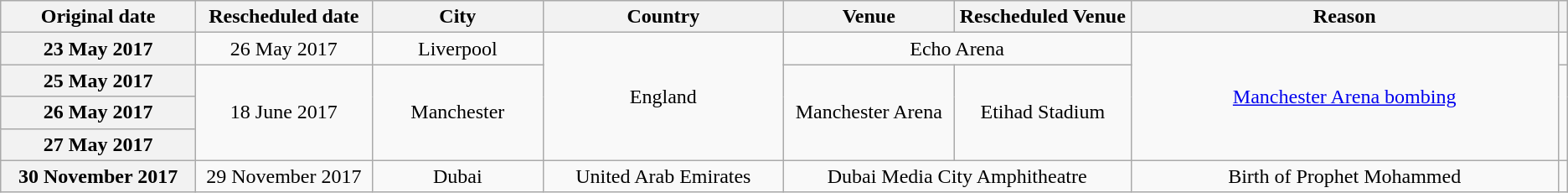<table class="wikitable plainrowheaders" style="text-align:center;">
<tr>
<th scope="col" style="width:12em;">Original date</th>
<th scope="col" style="width:10em;">Rescheduled date</th>
<th scope="col" style="width:10em;">City</th>
<th scope="col" style="width:16em;">Country</th>
<th scope="col" style="width:10em;">Venue</th>
<th scope="col" style="width:10em;">Rescheduled Venue</th>
<th scope="col" style="width:29.95em;">Reason</th>
<th scope="col" class="unsortable"></th>
</tr>
<tr>
<th scope="row">23 May 2017</th>
<td>26 May 2017</td>
<td>Liverpool</td>
<td rowspan="4">England</td>
<td colspan="2">Echo Arena</td>
<td rowspan="4"><a href='#'>Manchester Arena bombing</a></td>
<td></td>
</tr>
<tr>
<th scope="row">25 May 2017</th>
<td rowspan="3">18 June 2017</td>
<td rowspan="3">Manchester</td>
<td rowspan="3">Manchester Arena</td>
<td rowspan="3">Etihad Stadium</td>
<td rowspan="3"></td>
</tr>
<tr>
<th scope="row">26 May 2017</th>
</tr>
<tr>
<th scope="row">27 May 2017</th>
</tr>
<tr>
<th scope="row">30 November 2017</th>
<td>29 November 2017</td>
<td>Dubai</td>
<td>United Arab Emirates</td>
<td colspan="2">Dubai Media City Amphitheatre</td>
<td>Birth of Prophet Mohammed</td>
<td></td>
</tr>
</table>
